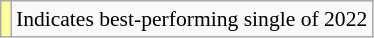<table class="wikitable" style="font-size:90%;">
<tr>
<td style="background-color:#FFFF99"></td>
<td>Indicates best-performing single of 2022</td>
</tr>
</table>
